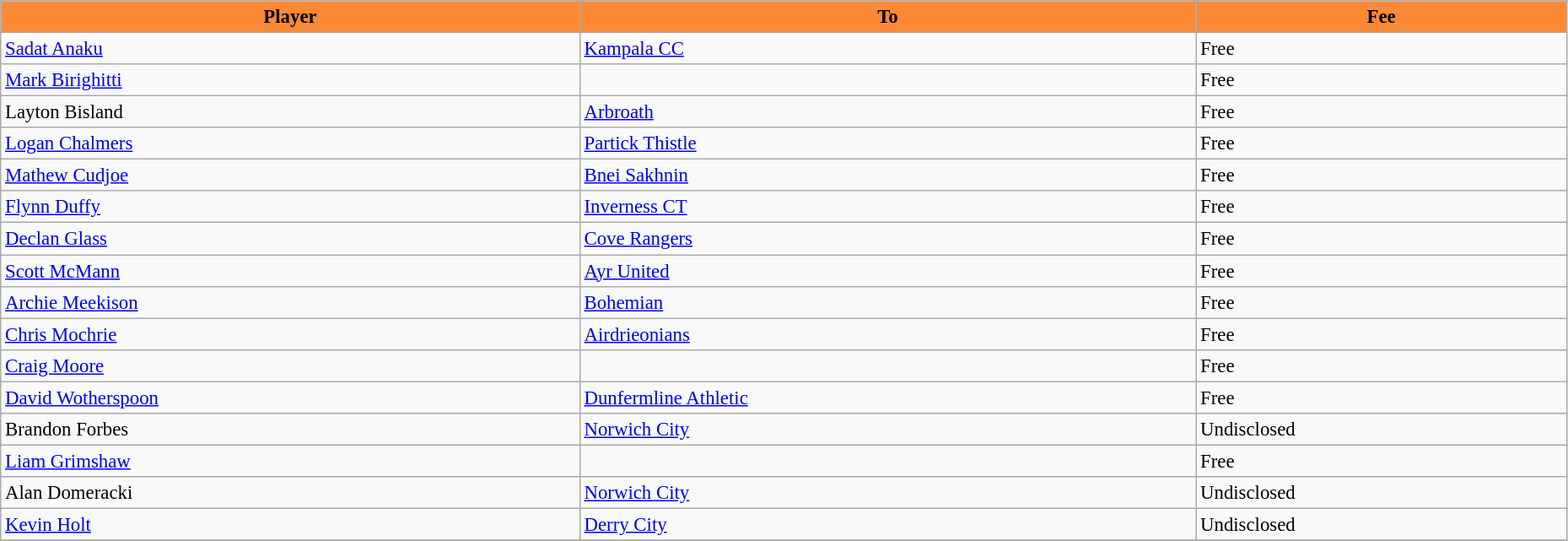<table class="wikitable" style="text-align:left; font-size:95%;width:98%;">
<tr>
<th style="background:#FC8936; color:black;">Player</th>
<th style="background:#FC8936; color:black;">To</th>
<th style="background:#FC8936; color:black;">Fee</th>
</tr>
<tr>
<td> <a href='#'>Sadat Anaku</a></td>
<td> <a href='#'>Kampala CC</a></td>
<td>Free</td>
</tr>
<tr>
<td> <a href='#'>Mark Birighitti</a></td>
<td></td>
<td>Free</td>
</tr>
<tr>
<td> Layton Bisland</td>
<td> <a href='#'>Arbroath</a></td>
<td>Free</td>
</tr>
<tr>
<td> <a href='#'>Logan Chalmers</a></td>
<td> <a href='#'>Partick Thistle</a></td>
<td>Free</td>
</tr>
<tr>
<td> <a href='#'>Mathew Cudjoe</a></td>
<td> <a href='#'>Bnei Sakhnin</a></td>
<td>Free</td>
</tr>
<tr>
<td> <a href='#'>Flynn Duffy</a></td>
<td> <a href='#'>Inverness CT</a></td>
<td>Free</td>
</tr>
<tr>
<td> <a href='#'>Declan Glass</a></td>
<td> <a href='#'>Cove Rangers</a></td>
<td>Free</td>
</tr>
<tr>
<td> <a href='#'>Scott McMann</a></td>
<td> <a href='#'>Ayr United</a></td>
<td>Free</td>
</tr>
<tr>
<td> <a href='#'>Archie Meekison</a></td>
<td> <a href='#'>Bohemian</a></td>
<td>Free</td>
</tr>
<tr>
<td> <a href='#'>Chris Mochrie</a></td>
<td> <a href='#'>Airdrieonians</a></td>
<td>Free</td>
</tr>
<tr>
<td> <a href='#'>Craig Moore</a></td>
<td></td>
<td>Free</td>
</tr>
<tr>
<td> <a href='#'>David Wotherspoon</a></td>
<td> <a href='#'>Dunfermline Athletic</a></td>
<td>Free</td>
</tr>
<tr>
<td> Brandon Forbes</td>
<td> <a href='#'>Norwich City</a></td>
<td>Undisclosed</td>
</tr>
<tr>
<td> <a href='#'>Liam Grimshaw</a></td>
<td></td>
<td>Free</td>
</tr>
<tr>
<td> Alan Domeracki</td>
<td> <a href='#'>Norwich City</a></td>
<td>Undisclosed</td>
</tr>
<tr>
<td> <a href='#'>Kevin Holt</a></td>
<td> <a href='#'>Derry City</a></td>
<td>Undisclosed</td>
</tr>
<tr>
</tr>
</table>
